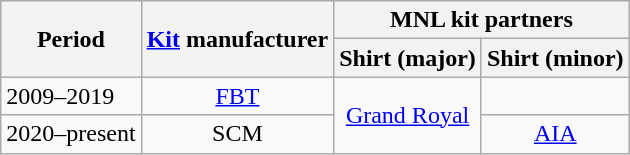<table class="wikitable" style="text-align:center;border:none;">
<tr>
<th rowspan=2>Period</th>
<th rowspan=2><a href='#'>Kit</a> manufacturer</th>
<th colspan=2>MNL kit partners</th>
</tr>
<tr>
<th>Shirt (major)</th>
<th>Shirt (minor)</th>
</tr>
<tr>
<td align=left>2009–2019</td>
<td> <a href='#'>FBT</a></td>
<td rowspan=2> <a href='#'>Grand Royal</a></td>
<td></td>
</tr>
<tr>
<td align=left>2020–present</td>
<td> SCM</td>
<td> <a href='#'>AIA</a></td>
</tr>
<tr>
</tr>
</table>
